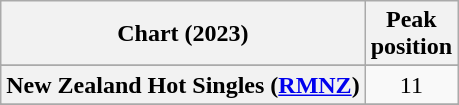<table class="wikitable sortable plainrowheaders" style="text-align:center">
<tr>
<th scope="col">Chart (2023)</th>
<th scope="col">Peak<br>position</th>
</tr>
<tr>
</tr>
<tr>
</tr>
<tr>
</tr>
<tr>
<th scope="row">New Zealand Hot Singles (<a href='#'>RMNZ</a>)</th>
<td>11</td>
</tr>
<tr>
</tr>
<tr>
</tr>
<tr>
</tr>
</table>
